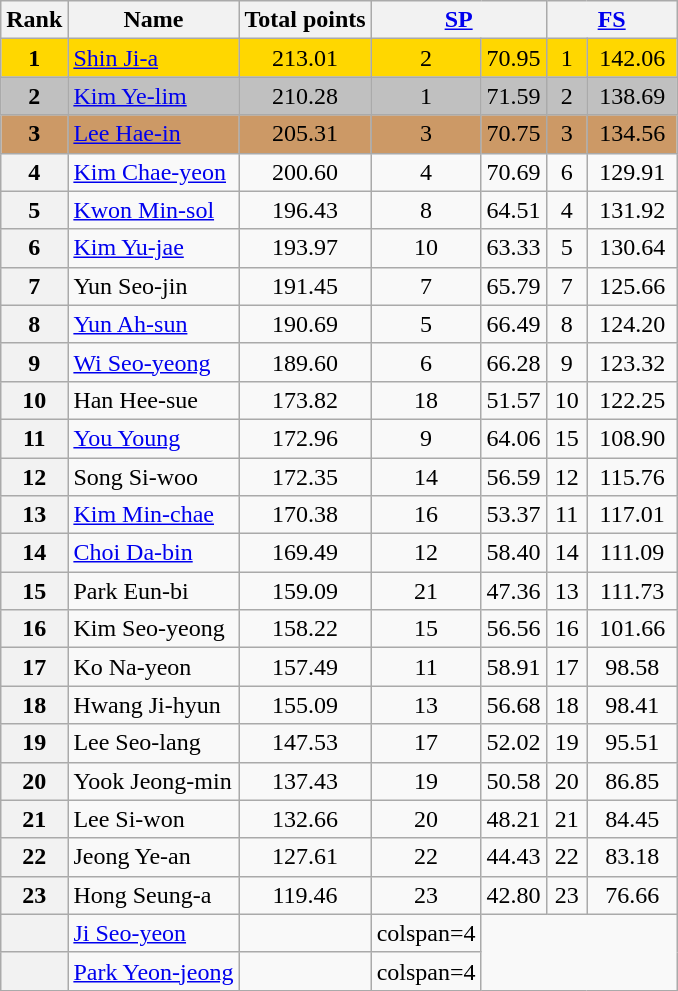<table class="wikitable sortable">
<tr>
<th>Rank</th>
<th>Name</th>
<th>Total points</th>
<th colspan="2" width="80px"><a href='#'>SP</a></th>
<th colspan="2" width="80px"><a href='#'>FS</a></th>
</tr>
<tr bgcolor="gold">
<td align="center"><strong>1</strong></td>
<td><a href='#'>Shin Ji-a</a></td>
<td align="center">213.01</td>
<td align="center">2</td>
<td align="center">70.95</td>
<td align="center">1</td>
<td align="center">142.06</td>
</tr>
<tr bgcolor="silver">
<td align="center"><strong>2</strong></td>
<td><a href='#'>Kim Ye-lim</a></td>
<td align="center">210.28</td>
<td align="center">1</td>
<td align="center">71.59</td>
<td align="center">2</td>
<td align="center">138.69</td>
</tr>
<tr bgcolor="cc9966">
<td align="center"><strong>3</strong></td>
<td><a href='#'>Lee Hae-in</a></td>
<td align="center">205.31</td>
<td align="center">3</td>
<td align="center">70.75</td>
<td align="center">3</td>
<td align="center">134.56</td>
</tr>
<tr>
<th>4</th>
<td><a href='#'>Kim Chae-yeon</a></td>
<td align="center">200.60</td>
<td align="center">4</td>
<td align="center">70.69</td>
<td align="center">6</td>
<td align="center">129.91</td>
</tr>
<tr>
<th>5</th>
<td><a href='#'>Kwon Min-sol</a></td>
<td align="center">196.43</td>
<td align="center">8</td>
<td align="center">64.51</td>
<td align="center">4</td>
<td align="center">131.92</td>
</tr>
<tr>
<th>6</th>
<td><a href='#'>Kim Yu-jae</a></td>
<td align="center">193.97</td>
<td align="center">10</td>
<td align="center">63.33</td>
<td align="center">5</td>
<td align="center">130.64</td>
</tr>
<tr>
<th>7</th>
<td>Yun Seo-jin</td>
<td align="center">191.45</td>
<td align="center">7</td>
<td align="center">65.79</td>
<td align="center">7</td>
<td align="center">125.66</td>
</tr>
<tr>
<th>8</th>
<td><a href='#'>Yun Ah-sun</a></td>
<td align="center">190.69</td>
<td align="center">5</td>
<td align="center">66.49</td>
<td align="center">8</td>
<td align="center">124.20</td>
</tr>
<tr>
<th>9</th>
<td><a href='#'>Wi Seo-yeong</a></td>
<td align="center">189.60</td>
<td align="center">6</td>
<td align="center">66.28</td>
<td align="center">9</td>
<td align="center">123.32</td>
</tr>
<tr>
<th>10</th>
<td>Han Hee-sue</td>
<td align="center">173.82</td>
<td align="center">18</td>
<td align="center">51.57</td>
<td align="center">10</td>
<td align="center">122.25</td>
</tr>
<tr>
<th>11</th>
<td><a href='#'>You Young</a></td>
<td align="center">172.96</td>
<td align="center">9</td>
<td align="center">64.06</td>
<td align="center">15</td>
<td align="center">108.90</td>
</tr>
<tr>
<th>12</th>
<td>Song Si-woo</td>
<td align="center">172.35</td>
<td align="center">14</td>
<td align="center">56.59</td>
<td align="center">12</td>
<td align="center">115.76</td>
</tr>
<tr>
<th>13</th>
<td><a href='#'>Kim Min-chae</a></td>
<td align="center">170.38</td>
<td align="center">16</td>
<td align="center">53.37</td>
<td align="center">11</td>
<td align="center">117.01</td>
</tr>
<tr>
<th>14</th>
<td><a href='#'>Choi Da-bin</a></td>
<td align="center">169.49</td>
<td align="center">12</td>
<td align="center">58.40</td>
<td align="center">14</td>
<td align="center">111.09</td>
</tr>
<tr>
<th>15</th>
<td>Park Eun-bi</td>
<td align="center">159.09</td>
<td align="center">21</td>
<td align="center">47.36</td>
<td align="center">13</td>
<td align="center">111.73</td>
</tr>
<tr>
<th>16</th>
<td>Kim Seo-yeong</td>
<td align="center">158.22</td>
<td align="center">15</td>
<td align="center">56.56</td>
<td align="center">16</td>
<td align="center">101.66</td>
</tr>
<tr>
<th>17</th>
<td>Ko Na-yeon</td>
<td align="center">157.49</td>
<td align="center">11</td>
<td align="center">58.91</td>
<td align="center">17</td>
<td align="center">98.58</td>
</tr>
<tr>
<th>18</th>
<td>Hwang Ji-hyun</td>
<td align="center">155.09</td>
<td align="center">13</td>
<td align="center">56.68</td>
<td align="center">18</td>
<td align="center">98.41</td>
</tr>
<tr>
<th>19</th>
<td>Lee Seo-lang</td>
<td align="center">147.53</td>
<td align="center">17</td>
<td align="center">52.02</td>
<td align="center">19</td>
<td align="center">95.51</td>
</tr>
<tr>
<th>20</th>
<td>Yook Jeong-min</td>
<td align="center">137.43</td>
<td align="center">19</td>
<td align="center">50.58</td>
<td align="center">20</td>
<td align="center">86.85</td>
</tr>
<tr>
<th>21</th>
<td>Lee Si-won</td>
<td align="center">132.66</td>
<td align="center">20</td>
<td align="center">48.21</td>
<td align="center">21</td>
<td align="center">84.45</td>
</tr>
<tr>
<th>22</th>
<td>Jeong Ye-an</td>
<td align="center">127.61</td>
<td align="center">22</td>
<td align="center">44.43</td>
<td align="center">22</td>
<td align="center">83.18</td>
</tr>
<tr>
<th>23</th>
<td>Hong Seung-a</td>
<td align="center">119.46</td>
<td align="center">23</td>
<td align="center">42.80</td>
<td align="center">23</td>
<td align="center">76.66</td>
</tr>
<tr>
<th></th>
<td><a href='#'>Ji Seo-yeon</a></td>
<td></td>
<td>colspan=4 </td>
</tr>
<tr>
<th></th>
<td><a href='#'>Park Yeon-jeong</a></td>
<td></td>
<td>colspan=4 </td>
</tr>
</table>
